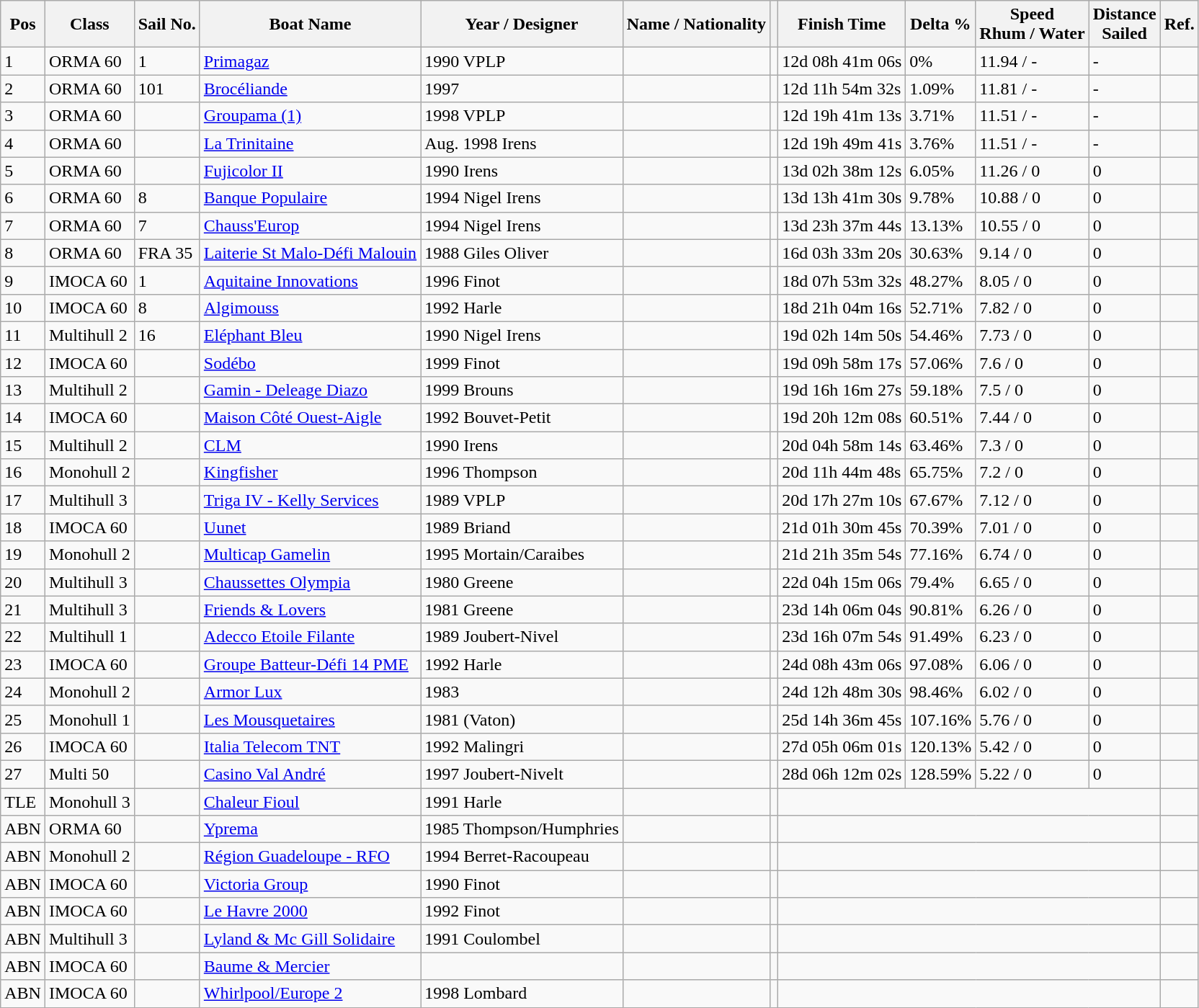<table class="wikitable sortable">
<tr>
<th>Pos</th>
<th>Class</th>
<th>Sail No.</th>
<th>Boat Name</th>
<th>Year / Designer</th>
<th>Name / Nationality</th>
<th></th>
<th>Finish Time</th>
<th>Delta %</th>
<th>Speed <br> Rhum / Water</th>
<th>Distance <br>Sailed</th>
<th>Ref.</th>
</tr>
<tr>
<td>1</td>
<td>ORMA 60</td>
<td>1</td>
<td><a href='#'>Primagaz</a></td>
<td>1990 VPLP</td>
<td></td>
<td></td>
<td>12d 08h 41m 06s</td>
<td>0%</td>
<td>11.94 / -</td>
<td>-</td>
<td></td>
</tr>
<tr>
<td>2</td>
<td>ORMA 60</td>
<td>101</td>
<td><a href='#'>Brocéliande</a></td>
<td>1997</td>
<td></td>
<td></td>
<td>12d 11h 54m 32s</td>
<td>1.09%</td>
<td>11.81 / -</td>
<td>-</td>
<td></td>
</tr>
<tr>
<td>3</td>
<td>ORMA 60</td>
<td></td>
<td><a href='#'>Groupama (1)</a></td>
<td>1998 VPLP</td>
<td></td>
<td></td>
<td>12d 19h 41m 13s</td>
<td>3.71%</td>
<td>11.51 / -</td>
<td>-</td>
<td></td>
</tr>
<tr>
<td>4</td>
<td>ORMA 60</td>
<td></td>
<td><a href='#'>La Trinitaine</a></td>
<td>Aug. 1998 Irens</td>
<td></td>
<td></td>
<td>12d 19h 49m 41s</td>
<td>3.76%</td>
<td>11.51 / -</td>
<td>-</td>
<td></td>
</tr>
<tr>
<td>5</td>
<td>ORMA 60</td>
<td></td>
<td><a href='#'>Fujicolor II</a></td>
<td>1990 Irens</td>
<td></td>
<td></td>
<td>13d 02h 38m 12s</td>
<td>6.05%</td>
<td>11.26 / 0</td>
<td>0</td>
<td></td>
</tr>
<tr>
<td>6</td>
<td>ORMA 60</td>
<td>8</td>
<td><a href='#'>Banque Populaire</a></td>
<td>1994 Nigel Irens</td>
<td></td>
<td></td>
<td>13d 13h 41m 30s</td>
<td>9.78%</td>
<td>10.88 / 0</td>
<td>0</td>
<td></td>
</tr>
<tr>
<td>7</td>
<td>ORMA 60</td>
<td>7</td>
<td><a href='#'>Chauss'Europ</a></td>
<td>1994 Nigel Irens</td>
<td></td>
<td></td>
<td>13d 23h 37m 44s</td>
<td>13.13%</td>
<td>10.55 / 0</td>
<td>0</td>
<td></td>
</tr>
<tr>
<td>8</td>
<td>ORMA 60</td>
<td>FRA 35</td>
<td><a href='#'>Laiterie St Malo-Défi Malouin</a></td>
<td>1988 Giles Oliver</td>
<td></td>
<td></td>
<td>16d 03h 33m 20s</td>
<td>30.63%</td>
<td>9.14 / 0</td>
<td>0</td>
<td></td>
</tr>
<tr>
<td>9</td>
<td>IMOCA 60</td>
<td>1</td>
<td><a href='#'>Aquitaine Innovations</a></td>
<td>1996 Finot</td>
<td></td>
<td></td>
<td>18d 07h 53m 32s</td>
<td>48.27%</td>
<td>8.05 / 0</td>
<td>0</td>
<td></td>
</tr>
<tr>
<td>10</td>
<td>IMOCA 60</td>
<td>8</td>
<td><a href='#'>Algimouss</a></td>
<td>1992 Harle</td>
<td></td>
<td></td>
<td>18d 21h 04m 16s</td>
<td>52.71%</td>
<td>7.82 / 0</td>
<td>0</td>
<td></td>
</tr>
<tr>
<td>11</td>
<td>Multihull 2</td>
<td>16</td>
<td><a href='#'>Eléphant Bleu</a></td>
<td>1990 Nigel Irens</td>
<td></td>
<td></td>
<td>19d 02h 14m 50s</td>
<td>54.46%</td>
<td>7.73 / 0</td>
<td>0</td>
<td></td>
</tr>
<tr>
<td>12</td>
<td>IMOCA 60</td>
<td></td>
<td><a href='#'>Sodébo</a></td>
<td>1999 Finot</td>
<td></td>
<td></td>
<td>19d 09h 58m 17s</td>
<td>57.06%</td>
<td>7.6 / 0</td>
<td>0</td>
<td></td>
</tr>
<tr>
<td>13</td>
<td>Multihull 2</td>
<td></td>
<td><a href='#'>Gamin - Deleage Diazo</a></td>
<td>1999 Brouns</td>
<td></td>
<td></td>
<td>19d 16h 16m 27s</td>
<td>59.18%</td>
<td>7.5 / 0</td>
<td>0</td>
<td></td>
</tr>
<tr>
<td>14</td>
<td>IMOCA 60</td>
<td></td>
<td><a href='#'>Maison Côté Ouest-Aigle</a></td>
<td>1992 Bouvet-Petit</td>
<td></td>
<td></td>
<td>19d 20h 12m 08s</td>
<td>60.51%</td>
<td>7.44 / 0</td>
<td>0</td>
<td></td>
</tr>
<tr>
<td>15</td>
<td>Multihull 2</td>
<td></td>
<td><a href='#'>CLM</a></td>
<td>1990 Irens</td>
<td></td>
<td></td>
<td>20d 04h 58m 14s</td>
<td>63.46%</td>
<td>7.3 / 0</td>
<td>0</td>
<td></td>
</tr>
<tr>
<td>16</td>
<td>Monohull 2</td>
<td></td>
<td><a href='#'>Kingfisher</a></td>
<td>1996 Thompson</td>
<td></td>
<td></td>
<td>20d 11h 44m 48s</td>
<td>65.75%</td>
<td>7.2 / 0</td>
<td>0</td>
<td></td>
</tr>
<tr>
<td>17</td>
<td>Multihull 3</td>
<td></td>
<td><a href='#'>Triga IV - Kelly Services</a></td>
<td>1989 VPLP</td>
<td></td>
<td></td>
<td>20d 17h 27m 10s</td>
<td>67.67%</td>
<td>7.12 / 0</td>
<td>0</td>
<td></td>
</tr>
<tr>
<td>18</td>
<td>IMOCA 60</td>
<td></td>
<td><a href='#'>Uunet</a></td>
<td>1989 Briand</td>
<td></td>
<td></td>
<td>21d 01h 30m 45s</td>
<td>70.39%</td>
<td>7.01 / 0</td>
<td>0</td>
<td></td>
</tr>
<tr>
<td>19</td>
<td>Monohull 2</td>
<td></td>
<td><a href='#'>Multicap Gamelin</a></td>
<td>1995 Mortain/Caraibes</td>
<td></td>
<td></td>
<td>21d 21h 35m 54s</td>
<td>77.16%</td>
<td>6.74 / 0</td>
<td>0</td>
<td></td>
</tr>
<tr>
<td>20</td>
<td>Multihull 3</td>
<td></td>
<td><a href='#'>Chaussettes Olympia</a></td>
<td>1980 Greene</td>
<td></td>
<td></td>
<td>22d 04h 15m 06s</td>
<td>79.4%</td>
<td>6.65 / 0</td>
<td>0</td>
<td></td>
</tr>
<tr>
<td>21</td>
<td>Multihull 3</td>
<td></td>
<td><a href='#'>Friends & Lovers</a></td>
<td>1981 Greene</td>
<td></td>
<td></td>
<td>23d 14h 06m 04s</td>
<td>90.81%</td>
<td>6.26 / 0</td>
<td>0</td>
<td></td>
</tr>
<tr>
<td>22</td>
<td>Multihull 1</td>
<td></td>
<td><a href='#'>Adecco Etoile Filante</a></td>
<td>1989 Joubert-Nivel</td>
<td></td>
<td></td>
<td>23d 16h 07m 54s</td>
<td>91.49%</td>
<td>6.23 / 0</td>
<td>0</td>
<td></td>
</tr>
<tr>
<td>23</td>
<td>IMOCA 60</td>
<td></td>
<td><a href='#'>Groupe Batteur-Défi 14 PME</a></td>
<td>1992 Harle</td>
<td></td>
<td></td>
<td>24d 08h 43m 06s</td>
<td>97.08%</td>
<td>6.06 / 0</td>
<td>0</td>
<td></td>
</tr>
<tr>
<td>24</td>
<td>Monohull 2</td>
<td></td>
<td><a href='#'>Armor Lux</a></td>
<td>1983</td>
<td></td>
<td></td>
<td>24d 12h 48m 30s</td>
<td>98.46%</td>
<td>6.02 / 0</td>
<td>0</td>
<td></td>
</tr>
<tr>
<td>25</td>
<td>Monohull 1</td>
<td></td>
<td><a href='#'>Les Mousquetaires</a></td>
<td>1981 (Vaton)</td>
<td></td>
<td></td>
<td>25d 14h 36m 45s</td>
<td>107.16%</td>
<td>5.76 / 0</td>
<td>0</td>
<td></td>
</tr>
<tr>
<td>26</td>
<td>IMOCA 60</td>
<td></td>
<td><a href='#'>Italia Telecom TNT</a></td>
<td>1992 Malingri</td>
<td></td>
<td></td>
<td>27d 05h 06m 01s</td>
<td>120.13%</td>
<td>5.42 / 0</td>
<td>0</td>
<td></td>
</tr>
<tr>
<td>27</td>
<td>Multi 50</td>
<td></td>
<td><a href='#'>Casino Val André</a></td>
<td>1997 Joubert-Nivelt</td>
<td></td>
<td></td>
<td>28d 06h 12m 02s</td>
<td>128.59%</td>
<td>5.22 / 0</td>
<td>0</td>
<td></td>
</tr>
<tr>
<td>TLE</td>
<td>Monohull 3</td>
<td></td>
<td><a href='#'>Chaleur Fioul</a></td>
<td>1991 Harle</td>
<td></td>
<td></td>
<td colspan=4></td>
</tr>
<tr>
<td>ABN</td>
<td>ORMA 60</td>
<td></td>
<td><a href='#'>Yprema</a></td>
<td>1985 Thompson/Humphries</td>
<td></td>
<td></td>
<td colspan=4></td>
<td></td>
</tr>
<tr>
<td>ABN</td>
<td>Monohull 2</td>
<td></td>
<td><a href='#'>Région Guadeloupe - RFO</a></td>
<td>1994 Berret-Racoupeau</td>
<td></td>
<td></td>
<td colspan=4></td>
<td></td>
</tr>
<tr>
<td>ABN</td>
<td>IMOCA 60</td>
<td></td>
<td><a href='#'>Victoria Group</a></td>
<td>1990 Finot</td>
<td></td>
<td></td>
<td colspan=4></td>
<td></td>
</tr>
<tr>
<td>ABN</td>
<td>IMOCA 60</td>
<td></td>
<td><a href='#'>Le Havre 2000</a></td>
<td>1992 Finot</td>
<td></td>
<td></td>
<td colspan=4></td>
<td></td>
</tr>
<tr>
<td>ABN</td>
<td>Multihull 3</td>
<td></td>
<td><a href='#'>Lyland & Mc Gill Solidaire</a></td>
<td>1991 Coulombel</td>
<td></td>
<td></td>
<td colspan=4></td>
<td></td>
</tr>
<tr>
<td>ABN</td>
<td>IMOCA 60</td>
<td></td>
<td><a href='#'>Baume & Mercier</a></td>
<td></td>
<td></td>
<td></td>
<td colspan=4></td>
<td></td>
</tr>
<tr>
<td>ABN</td>
<td>IMOCA 60</td>
<td></td>
<td><a href='#'>Whirlpool/Europe 2</a></td>
<td>1998 Lombard</td>
<td></td>
<td></td>
<td colspan=4></td>
<td></td>
</tr>
</table>
